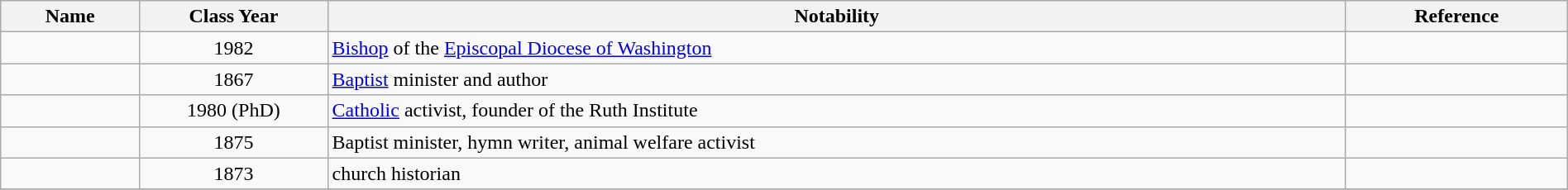<table class="wikitable sortable" style="width:100%">
<tr>
<th style="width:*;">Name</th>
<th style="width:12%;">Class Year</th>
<th style="width:65%;" class="unsortable">Notability</th>
<th style="width:*;" class="unsortable">Reference</th>
</tr>
<tr>
<td></td>
<td style="text-align:center;">1982</td>
<td><a href='#'>Bishop</a> of the <a href='#'>Episcopal Diocese of Washington</a></td>
<td style="text-align:center;"></td>
</tr>
<tr>
<td></td>
<td style="text-align:center;">1867</td>
<td><a href='#'>Baptist</a> minister and author</td>
<td style="text-align:center;"></td>
</tr>
<tr>
<td></td>
<td style="text-align:center;">1980 (PhD)</td>
<td><a href='#'>Catholic</a> activist, founder of the Ruth Institute</td>
<td style="text-align:center;"></td>
</tr>
<tr>
<td></td>
<td style="text-align:center;">1875</td>
<td>Baptist minister, hymn writer, animal welfare activist</td>
<td style="text-align:center;"></td>
</tr>
<tr>
<td></td>
<td style="text-align:center;">1873</td>
<td>church historian</td>
<td style="text-align:center;"></td>
</tr>
<tr>
</tr>
</table>
